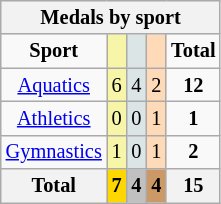<table class="wikitable" style="font-size:85%; text-align:center;">
<tr style="background:#efefef;">
<th colspan=5><strong>Medals by sport</strong></th>
</tr>
<tr>
<td><strong>Sport</strong></td>
<td style="background:#f7f6a8;"></td>
<td style="background:#dce5e5;"></td>
<td style="background:#ffdab9;"></td>
<td><strong>Total</strong></td>
</tr>
<tr>
<td><a href='#'>Aquatics</a></td>
<td style="background:#F7F6A8;">6</td>
<td style="background:#DCE5E5;">4</td>
<td style="background:#FFDAB9;">2</td>
<td><strong>12</strong></td>
</tr>
<tr>
<td><a href='#'>Athletics</a></td>
<td style="background:#F7F6A8;">0</td>
<td style="background:#DCE5E5;">0</td>
<td style="background:#FFDAB9;">1</td>
<td><strong>1</strong></td>
</tr>
<tr>
<td><a href='#'>Gymnastics</a></td>
<td style="background:#F7F6A8;">1</td>
<td style="background:#DCE5E5;">0</td>
<td style="background:#FFDAB9;">1</td>
<td><strong>2</strong></td>
</tr>
<tr>
<th>Total</th>
<th style="background:gold;">7</th>
<th style="background:silver;">4</th>
<th style="background:#c96;">4</th>
<th>15</th>
</tr>
</table>
